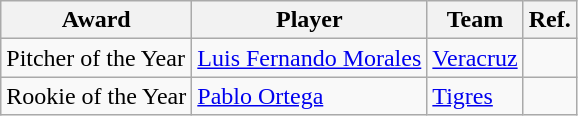<table class="wikitable">
<tr>
<th>Award</th>
<th>Player</th>
<th>Team</th>
<th>Ref.</th>
</tr>
<tr>
<td scope="row">Pitcher of the Year</td>
<td> <a href='#'>Luis Fernando Morales</a></td>
<td><a href='#'>Veracruz</a></td>
<td align=center></td>
</tr>
<tr>
<td scope="row">Rookie of the Year</td>
<td> <a href='#'>Pablo Ortega</a></td>
<td><a href='#'>Tigres</a></td>
<td align=center></td>
</tr>
</table>
